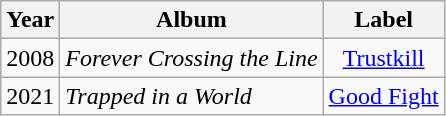<table class="wikitable">
<tr>
<th>Year</th>
<th>Album</th>
<th>Label</th>
</tr>
<tr>
<td>2008</td>
<td><em>Forever Crossing the Line</em></td>
<td style="text-align:center;"><a href='#'>Trustkill</a></td>
</tr>
<tr>
<td>2021</td>
<td><em>Trapped in a World</em></td>
<td style="text-align:center;"><a href='#'>Good Fight</a></td>
</tr>
</table>
